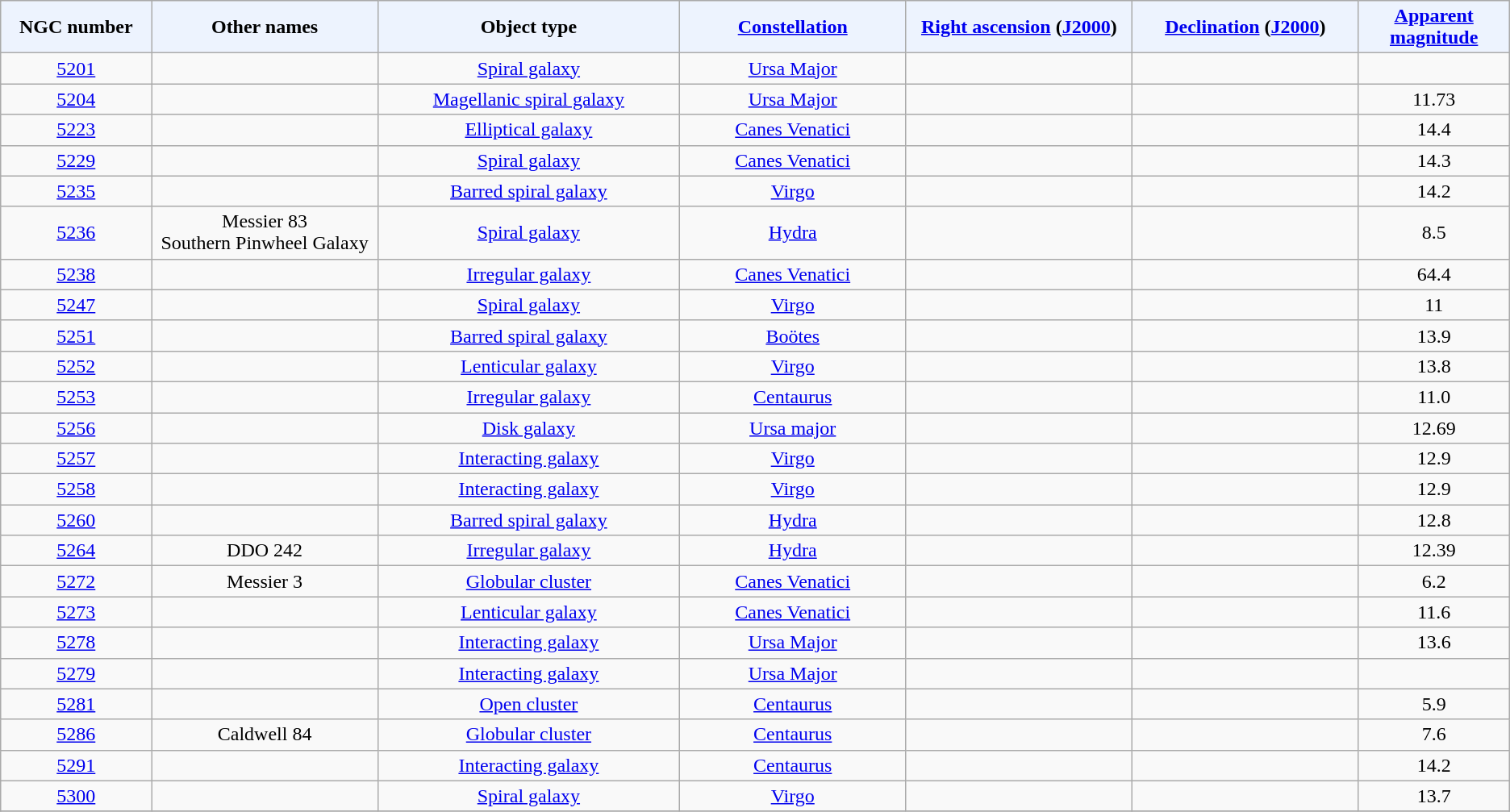<table class="wikitable sortable sticky-header sort-under" style="text-align: center;">
<tr>
<th style="background-color:#edf3fe; width: 10%;">NGC number</th>
<th style="background-color:#edf3fe; width: 15%;">Other names</th>
<th style="background-color:#edf3fe; width: 20%;">Object type</th>
<th style="background-color:#edf3fe; width: 15%;"><a href='#'>Constellation</a></th>
<th style="background-color:#edf3fe; width: 15%;"><a href='#'>Right ascension</a> (<a href='#'>J2000</a>)</th>
<th style="background-color:#edf3fe; width: 15%;"><a href='#'>Declination</a> (<a href='#'>J2000</a>)</th>
<th style="background-color:#edf3fe; width: 10%;"><a href='#'>Apparent magnitude</a></th>
</tr>
<tr>
<td><a href='#'>5201</a></td>
<td></td>
<td><a href='#'>Spiral galaxy</a></td>
<td><a href='#'>Ursa Major</a></td>
<td></td>
<td></td>
<td></td>
</tr>
<tr>
<td><a href='#'>5204</a></td>
<td></td>
<td><a href='#'>Magellanic spiral galaxy</a></td>
<td><a href='#'>Ursa Major</a></td>
<td></td>
<td></td>
<td>11.73</td>
</tr>
<tr>
<td><a href='#'>5223</a></td>
<td></td>
<td><a href='#'>Elliptical galaxy</a></td>
<td><a href='#'>Canes Venatici</a></td>
<td></td>
<td></td>
<td>14.4</td>
</tr>
<tr>
<td><a href='#'>5229</a></td>
<td></td>
<td><a href='#'>Spiral galaxy</a></td>
<td><a href='#'>Canes Venatici</a></td>
<td></td>
<td></td>
<td>14.3</td>
</tr>
<tr>
<td><a href='#'>5235</a></td>
<td></td>
<td><a href='#'>Barred spiral galaxy</a></td>
<td><a href='#'>Virgo</a></td>
<td></td>
<td></td>
<td>14.2</td>
</tr>
<tr>
<td><a href='#'>5236</a></td>
<td>Messier 83<br>Southern Pinwheel Galaxy</td>
<td><a href='#'>Spiral galaxy</a></td>
<td><a href='#'>Hydra</a></td>
<td></td>
<td></td>
<td>8.5</td>
</tr>
<tr>
<td><a href='#'>5238</a></td>
<td></td>
<td><a href='#'>Irregular galaxy</a></td>
<td><a href='#'>Canes Venatici</a></td>
<td></td>
<td></td>
<td>64.4</td>
</tr>
<tr>
<td><a href='#'>5247</a></td>
<td></td>
<td><a href='#'>Spiral galaxy</a></td>
<td><a href='#'>Virgo</a></td>
<td></td>
<td></td>
<td>11</td>
</tr>
<tr>
<td><a href='#'>5251</a></td>
<td></td>
<td><a href='#'>Barred spiral galaxy</a></td>
<td><a href='#'>Boötes</a></td>
<td></td>
<td></td>
<td>13.9</td>
</tr>
<tr>
<td><a href='#'>5252</a></td>
<td></td>
<td><a href='#'>Lenticular galaxy</a></td>
<td><a href='#'>Virgo</a></td>
<td></td>
<td></td>
<td>13.8</td>
</tr>
<tr>
<td><a href='#'>5253</a></td>
<td></td>
<td><a href='#'>Irregular galaxy</a></td>
<td><a href='#'>Centaurus</a></td>
<td></td>
<td></td>
<td>11.0</td>
</tr>
<tr>
<td><a href='#'>5256</a></td>
<td></td>
<td><a href='#'>Disk galaxy</a></td>
<td><a href='#'>Ursa major</a></td>
<td></td>
<td></td>
<td>12.69</td>
</tr>
<tr>
<td><a href='#'>5257</a></td>
<td></td>
<td><a href='#'>Interacting galaxy</a></td>
<td><a href='#'>Virgo</a></td>
<td></td>
<td></td>
<td>12.9</td>
</tr>
<tr>
<td><a href='#'>5258</a></td>
<td></td>
<td><a href='#'>Interacting galaxy</a></td>
<td><a href='#'>Virgo</a></td>
<td></td>
<td></td>
<td>12.9</td>
</tr>
<tr>
<td><a href='#'>5260</a></td>
<td></td>
<td><a href='#'>Barred spiral galaxy</a></td>
<td><a href='#'>Hydra</a></td>
<td></td>
<td></td>
<td>12.8</td>
</tr>
<tr>
<td><a href='#'>5264</a></td>
<td>DDO 242</td>
<td><a href='#'>Irregular galaxy</a></td>
<td><a href='#'>Hydra</a></td>
<td></td>
<td></td>
<td>12.39</td>
</tr>
<tr>
<td><a href='#'>5272</a></td>
<td>Messier 3</td>
<td><a href='#'>Globular cluster</a></td>
<td><a href='#'>Canes Venatici</a></td>
<td></td>
<td></td>
<td>6.2</td>
</tr>
<tr>
<td><a href='#'>5273</a></td>
<td></td>
<td><a href='#'>Lenticular galaxy</a></td>
<td><a href='#'>Canes Venatici</a></td>
<td></td>
<td></td>
<td>11.6</td>
</tr>
<tr>
<td><a href='#'>5278</a></td>
<td></td>
<td><a href='#'>Interacting galaxy</a></td>
<td><a href='#'>Ursa Major</a></td>
<td></td>
<td></td>
<td>13.6</td>
</tr>
<tr>
<td><a href='#'>5279</a></td>
<td></td>
<td><a href='#'>Interacting galaxy</a></td>
<td><a href='#'>Ursa Major</a></td>
<td></td>
<td></td>
<td></td>
</tr>
<tr>
<td><a href='#'>5281</a></td>
<td></td>
<td><a href='#'>Open cluster</a></td>
<td><a href='#'>Centaurus</a></td>
<td></td>
<td></td>
<td>5.9</td>
</tr>
<tr>
<td><a href='#'>5286</a></td>
<td>Caldwell 84</td>
<td><a href='#'>Globular cluster</a></td>
<td><a href='#'>Centaurus</a></td>
<td></td>
<td></td>
<td>7.6</td>
</tr>
<tr>
<td><a href='#'>5291</a></td>
<td></td>
<td><a href='#'>Interacting galaxy</a></td>
<td><a href='#'>Centaurus</a></td>
<td></td>
<td></td>
<td>14.2</td>
</tr>
<tr>
<td><a href='#'>5300</a></td>
<td></td>
<td><a href='#'>Spiral galaxy</a></td>
<td><a href='#'>Virgo</a></td>
<td></td>
<td></td>
<td>13.7</td>
</tr>
<tr>
</tr>
</table>
